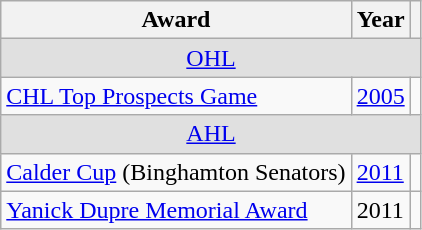<table class="wikitable">
<tr>
<th>Award</th>
<th>Year</th>
<th></th>
</tr>
<tr ALIGN="center" bgcolor="#e0e0e0">
<td colspan="3"><a href='#'>OHL</a></td>
</tr>
<tr>
<td><a href='#'>CHL Top Prospects Game</a></td>
<td><a href='#'>2005</a></td>
<td></td>
</tr>
<tr ALIGN="center" bgcolor="#e0e0e0">
<td colspan="3"><a href='#'>AHL</a></td>
</tr>
<tr>
<td><a href='#'>Calder Cup</a> (Binghamton Senators)</td>
<td><a href='#'>2011</a></td>
<td></td>
</tr>
<tr>
<td><a href='#'>Yanick Dupre Memorial Award</a></td>
<td>2011</td>
<td></td>
</tr>
</table>
